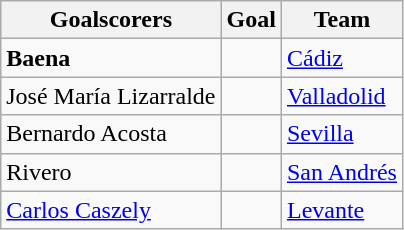<table class="wikitable">
<tr>
<th>Goalscorers</th>
<th>Goal</th>
<th>Team</th>
</tr>
<tr>
<td> <strong>Baena</strong></td>
<td></td>
<td><a href='#'>Cádiz</a></td>
</tr>
<tr>
<td> José María Lizarralde</td>
<td></td>
<td><a href='#'>Valladolid</a></td>
</tr>
<tr>
<td> Bernardo Acosta</td>
<td></td>
<td><a href='#'>Sevilla</a></td>
</tr>
<tr>
<td> Rivero</td>
<td></td>
<td><a href='#'>San Andrés</a></td>
</tr>
<tr>
<td> <a href='#'>Carlos Caszely</a></td>
<td></td>
<td><a href='#'>Levante</a></td>
</tr>
</table>
